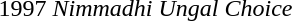<table>
<tr>
<td>1997</td>
<td><em>Nimmadhi Ungal Choice</em></td>
<td></td>
</tr>
<tr>
</tr>
</table>
